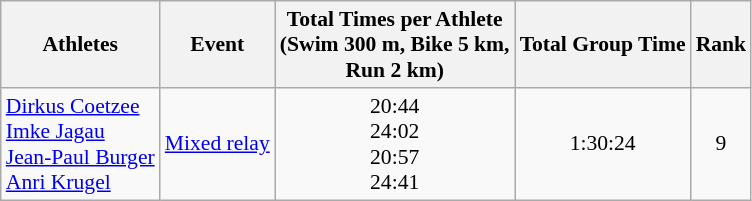<table class="wikitable" border="1" style="font-size:90%">
<tr>
<th>Athletes</th>
<th>Event</th>
<th>Total Times per Athlete <br> (Swim 300 m, Bike 5 km, <br> Run 2 km)</th>
<th>Total Group Time</th>
<th>Rank</th>
</tr>
<tr>
<td><a href='#'>Dirkus Coetzee</a><br><a href='#'>Imke Jagau</a><br><a href='#'>Jean-Paul Burger</a><br><a href='#'>Anri Krugel</a></td>
<td align="center"><a href='#'>Mixed relay</a></td>
<td align="center">20:44<br>24:02<br>20:57<br>24:41</td>
<td align="center">1:30:24</td>
<td align="center">9</td>
</tr>
</table>
